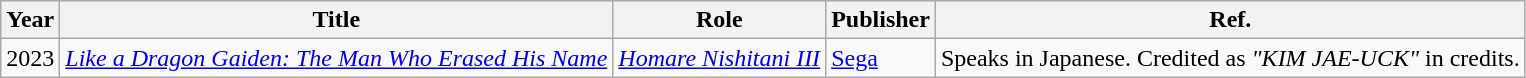<table class="wikitable">
<tr>
<th>Year</th>
<th>Title</th>
<th>Role</th>
<th>Publisher</th>
<th>Ref.</th>
</tr>
<tr>
<td>2023</td>
<td><em><a href='#'>Like a Dragon Gaiden: The Man Who Erased His Name</a></em></td>
<td><em><a href='#'>Homare Nishitani III</a></em></td>
<td><a href='#'>Sega</a></td>
<td>Speaks in Japanese. Credited as <em>"KIM JAE-UCK"</em> in credits.</td>
</tr>
</table>
